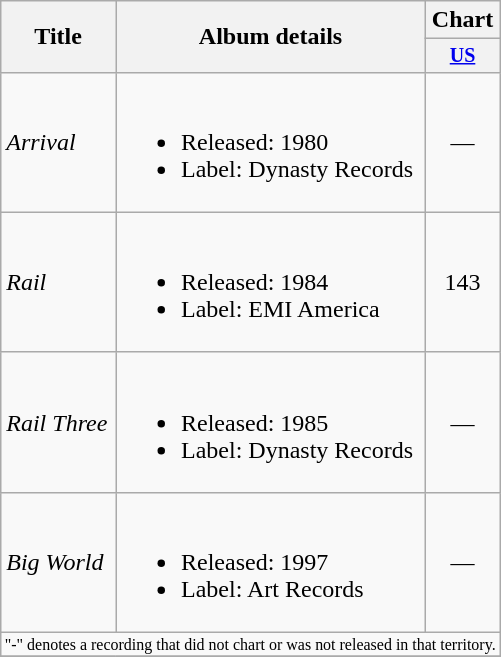<table Class = "wikitable">
<tr>
<th rowspan = "2">Title</th>
<th rowspan = "2">Album details</th>
<th colspan = "1">Chart</th>
</tr>
<tr Style = "font-size: smaller;">
<th><a href='#'>US</a></th>
</tr>
<tr>
<td rowspan="1"><em>Arrival</em></td>
<td><br><ul><li>Released: 1980</li><li>Label: Dynasty Records</li></ul></td>
<td align = "center">—</td>
</tr>
<tr>
<td rowspan="1"><em>Rail</em></td>
<td><br><ul><li>Released: 1984</li><li>Label: EMI America</li></ul></td>
<td align = "center">143</td>
</tr>
<tr>
<td rowspan="1"><em>Rail Three</em></td>
<td><br><ul><li>Released: 1985</li><li>Label: Dynasty Records</li></ul></td>
<td align = "center">—</td>
</tr>
<tr>
<td rowspan="1"><em>Big World</em></td>
<td><br><ul><li>Released: 1997</li><li>Label: Art Records</li></ul></td>
<td align = "center">—</td>
</tr>
<tr>
<td align = "center" colspan = "16" style = "font-size: 8pt">"-" denotes a recording that did not chart or was not released in that territory.</td>
</tr>
<tr>
</tr>
</table>
